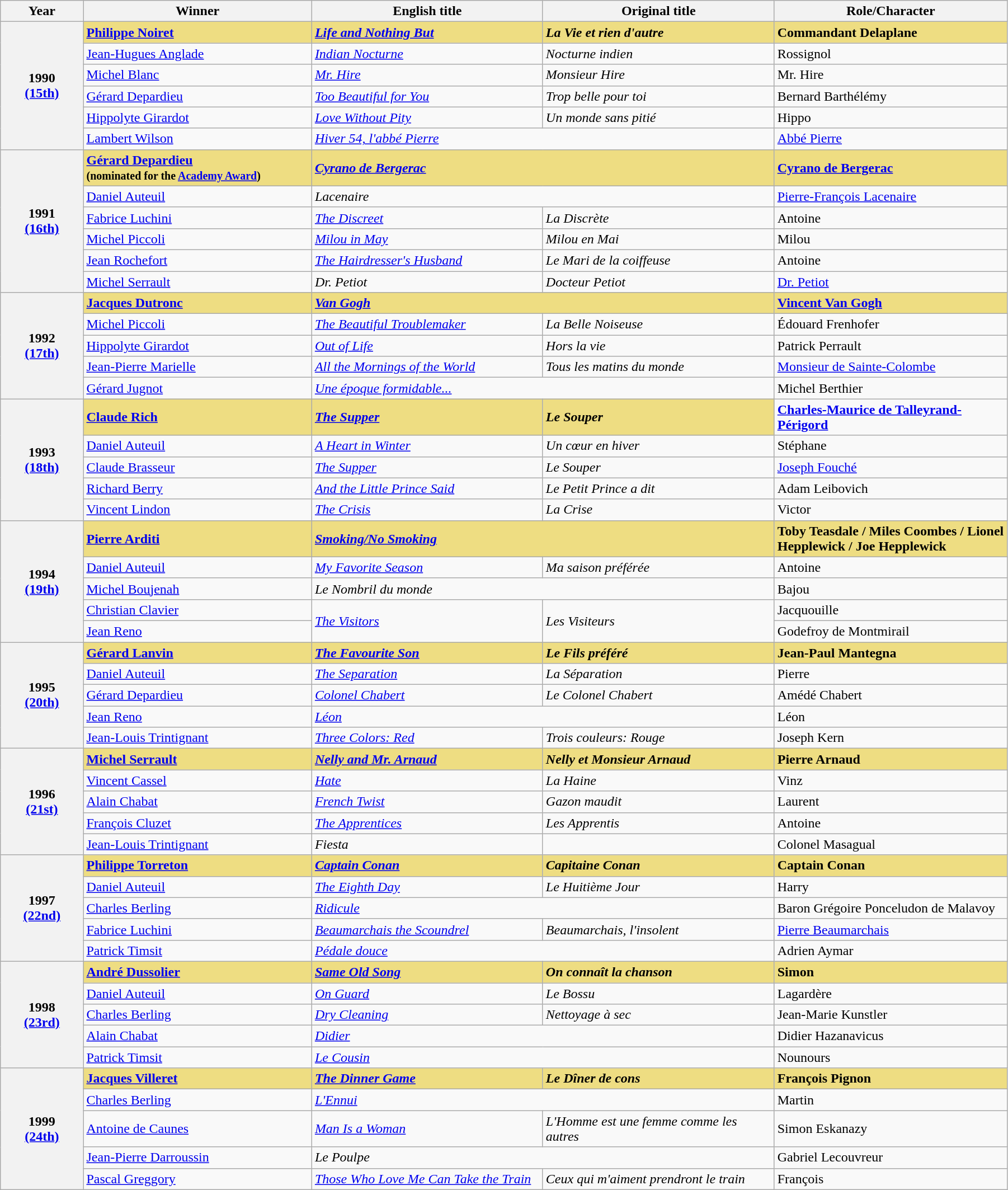<table class="wikitable" width="95%" cellpadding="5">
<tr>
<th width="100">Year</th>
<th width="300">Winner</th>
<th width="300">English title</th>
<th width="300">Original title</th>
<th width="300">Role/Character</th>
</tr>
<tr>
<th rowspan="6" style="text-align:center;">1990<br><a href='#'>(15th)</a></th>
<td style="background:#eedd82;"><strong><a href='#'>Philippe Noiret</a></strong></td>
<td style="background:#eedd82;"><strong><em><a href='#'>Life and Nothing But</a></em></strong></td>
<td style="background:#eedd82;"><strong><em>La Vie et rien d'autre</em></strong></td>
<td style="background:#eedd82;"><strong>Commandant Delaplane</strong></td>
</tr>
<tr>
<td><a href='#'>Jean-Hugues Anglade</a></td>
<td><em><a href='#'>Indian Nocturne</a></em></td>
<td><em>Nocturne indien</em></td>
<td>Rossignol</td>
</tr>
<tr>
<td><a href='#'>Michel Blanc</a></td>
<td><em><a href='#'>Mr. Hire</a></em></td>
<td><em>Monsieur Hire</em></td>
<td>Mr. Hire</td>
</tr>
<tr>
<td><a href='#'>Gérard Depardieu</a></td>
<td><em><a href='#'>Too Beautiful for You</a></em></td>
<td><em>Trop belle pour toi</em></td>
<td>Bernard Barthélémy</td>
</tr>
<tr>
<td><a href='#'>Hippolyte Girardot</a></td>
<td><em><a href='#'>Love Without Pity</a></em></td>
<td><em>Un monde sans pitié</em></td>
<td>Hippo</td>
</tr>
<tr>
<td><a href='#'>Lambert Wilson</a></td>
<td colspan="2"><em><a href='#'>Hiver 54, l'abbé Pierre</a></em></td>
<td><a href='#'>Abbé Pierre</a></td>
</tr>
<tr>
<th rowspan="6" style="text-align:center;">1991<br><a href='#'>(16th)</a></th>
<td style="background:#eedd82;"><strong><a href='#'>Gérard Depardieu</a> <br><small>(nominated for the <a href='#'>Academy Award</a>)</small></strong></td>
<td colspan="2" style="background:#eedd82;"><em><a href='#'><strong>Cyrano de Bergerac</strong></a></em></td>
<td style="background:#eedd82;"><strong><a href='#'>Cyrano de Bergerac</a></strong></td>
</tr>
<tr>
<td><a href='#'>Daniel Auteuil</a></td>
<td colspan="2"><em>Lacenaire</em></td>
<td><a href='#'>Pierre-François Lacenaire</a></td>
</tr>
<tr>
<td><a href='#'>Fabrice Luchini</a></td>
<td><em><a href='#'>The Discreet</a></em></td>
<td><em>La Discrète</em></td>
<td>Antoine</td>
</tr>
<tr>
<td><a href='#'>Michel Piccoli</a></td>
<td><em><a href='#'>Milou in May</a></em></td>
<td><em>Milou en Mai</em></td>
<td>Milou</td>
</tr>
<tr>
<td><a href='#'>Jean Rochefort</a></td>
<td><em><a href='#'>The Hairdresser's Husband</a></em></td>
<td><em>Le Mari de la coiffeuse</em></td>
<td>Antoine</td>
</tr>
<tr>
<td><a href='#'>Michel Serrault</a></td>
<td><em>Dr. Petiot</em></td>
<td><em>Docteur Petiot</em></td>
<td><a href='#'>Dr. Petiot</a></td>
</tr>
<tr>
<th rowspan="5" style="text-align:center;">1992<br><a href='#'>(17th)</a></th>
<td style="background:#eedd82;"><strong><a href='#'>Jacques Dutronc</a></strong></td>
<td colspan="2" style="background:#eedd82;"><em><a href='#'><strong>Van Gogh</strong></a></em></td>
<td style="background:#eedd82;"><a href='#'><strong>Vincent Van Gogh</strong></a></td>
</tr>
<tr>
<td><a href='#'>Michel Piccoli</a></td>
<td><em><a href='#'>The Beautiful Troublemaker</a></em></td>
<td><em>La Belle Noiseuse</em></td>
<td>Édouard Frenhofer</td>
</tr>
<tr>
<td><a href='#'>Hippolyte Girardot</a></td>
<td><em><a href='#'>Out of Life</a></em></td>
<td><em>Hors la vie</em></td>
<td>Patrick Perrault</td>
</tr>
<tr>
<td><a href='#'>Jean-Pierre Marielle</a></td>
<td><em><a href='#'>All the Mornings of the World</a></em></td>
<td><em>Tous les matins du monde</em></td>
<td><a href='#'>Monsieur de Sainte-Colombe</a></td>
</tr>
<tr>
<td><a href='#'>Gérard Jugnot</a></td>
<td colspan="2"><em><a href='#'>Une époque formidable...</a></em></td>
<td>Michel Berthier</td>
</tr>
<tr>
<th rowspan="5" style="text-align:center;">1993<br><a href='#'>(18th)</a></th>
<td style="background:#eedd82;"><strong><a href='#'>Claude Rich</a></strong></td>
<td style="background:#eedd82;"><strong><em><a href='#'>The Supper</a></em></strong></td>
<td style="background:#eedd82;"><strong><em>Le Souper</em></strong></td>
<td><a href='#'><strong>Charles-Maurice de Talleyrand-Périgord</strong></a></td>
</tr>
<tr>
<td><a href='#'>Daniel Auteuil</a></td>
<td><em><a href='#'>A Heart in Winter</a></em></td>
<td><em>Un cœur en hiver</em></td>
<td>Stéphane</td>
</tr>
<tr>
<td><a href='#'>Claude Brasseur</a></td>
<td><em><a href='#'>The Supper</a></em></td>
<td><em>Le Souper</em></td>
<td><a href='#'>Joseph Fouché</a></td>
</tr>
<tr>
<td><a href='#'>Richard Berry</a></td>
<td><em><a href='#'>And the Little Prince Said</a></em></td>
<td><em>Le Petit Prince a dit</em></td>
<td>Adam Leibovich</td>
</tr>
<tr>
<td><a href='#'>Vincent Lindon</a></td>
<td><em><a href='#'>The Crisis</a></em></td>
<td><em>La Crise</em></td>
<td>Victor</td>
</tr>
<tr>
<th rowspan="5" style="text-align:center;">1994<br><a href='#'>(19th)</a></th>
<td style="background:#eedd82;"><strong><a href='#'>Pierre Arditi</a></strong></td>
<td colspan="2" style="background:#eedd82;"><strong><em><a href='#'>Smoking/No Smoking</a></em></strong></td>
<td style="background:#eedd82;"><strong>Toby Teasdale / Miles Coombes / Lionel Hepplewick / Joe Hepplewick</strong></td>
</tr>
<tr>
<td><a href='#'>Daniel Auteuil</a></td>
<td><em><a href='#'>My Favorite Season</a></em></td>
<td><em>Ma saison préférée</em></td>
<td>Antoine</td>
</tr>
<tr>
<td><a href='#'>Michel Boujenah</a></td>
<td colspan="2"><em>Le Nombril du monde</em></td>
<td>Bajou</td>
</tr>
<tr>
<td><a href='#'>Christian Clavier</a></td>
<td rowspan="2"><em><a href='#'>The Visitors</a></em></td>
<td rowspan="2"><em>Les Visiteurs</em></td>
<td>Jacquouille</td>
</tr>
<tr>
<td><a href='#'>Jean Reno</a></td>
<td>Godefroy de Montmirail</td>
</tr>
<tr>
<th rowspan="5" style="text-align:center;">1995<br><a href='#'>(20th)</a></th>
<td style="background:#eedd82;"><strong><a href='#'>Gérard Lanvin</a></strong></td>
<td style="background:#eedd82;"><strong><em><a href='#'>The Favourite Son</a></em></strong></td>
<td style="background:#eedd82;"><strong><em>Le Fils préféré</em></strong></td>
<td style="background:#eedd82;"><strong>Jean-Paul Mantegna</strong></td>
</tr>
<tr>
<td><a href='#'>Daniel Auteuil</a></td>
<td><em><a href='#'>The Separation</a></em></td>
<td><em>La Séparation</em></td>
<td>Pierre</td>
</tr>
<tr>
<td><a href='#'>Gérard Depardieu</a></td>
<td><em><a href='#'>Colonel Chabert</a></em></td>
<td><em>Le Colonel Chabert</em></td>
<td>Amédé Chabert</td>
</tr>
<tr>
<td><a href='#'>Jean Reno</a></td>
<td colspan="2"><em><a href='#'>Léon</a></em></td>
<td>Léon</td>
</tr>
<tr>
<td><a href='#'>Jean-Louis Trintignant</a></td>
<td><em><a href='#'>Three Colors: Red</a></em></td>
<td><em>Trois couleurs: Rouge</em></td>
<td>Joseph Kern</td>
</tr>
<tr>
<th rowspan="5" style="text-align:center;">1996<br><a href='#'>(21st)</a></th>
<td style="background:#eedd82;"><strong><a href='#'>Michel Serrault</a></strong></td>
<td style="background:#eedd82;"><strong><em><a href='#'>Nelly and Mr. Arnaud</a></em></strong></td>
<td style="background:#eedd82;"><strong><em>Nelly et Monsieur Arnaud</em></strong></td>
<td style="background:#eedd82;"><strong>Pierre Arnaud</strong></td>
</tr>
<tr>
<td><a href='#'>Vincent Cassel</a></td>
<td><em><a href='#'>Hate</a></em></td>
<td><em>La Haine</em></td>
<td>Vinz</td>
</tr>
<tr>
<td><a href='#'>Alain Chabat</a></td>
<td><em><a href='#'>French Twist</a></em></td>
<td><em>Gazon maudit</em></td>
<td>Laurent</td>
</tr>
<tr>
<td><a href='#'>François Cluzet</a></td>
<td><em><a href='#'>The Apprentices</a></em></td>
<td><em>Les Apprentis</em></td>
<td>Antoine</td>
</tr>
<tr>
<td><a href='#'>Jean-Louis Trintignant</a></td>
<td><em>Fiesta</em></td>
<td></td>
<td>Colonel Masagual</td>
</tr>
<tr>
<th rowspan="5" style="text-align:center;">1997<br><a href='#'>(22nd)</a></th>
<td style="background:#eedd82;"><strong><a href='#'>Philippe Torreton</a></strong></td>
<td style="background:#eedd82;"><strong><em><a href='#'>Captain Conan</a></em></strong></td>
<td style="background:#eedd82;"><strong><em>Capitaine Conan</em></strong></td>
<td style="background:#eedd82;"><strong>Captain Conan</strong></td>
</tr>
<tr>
<td><a href='#'>Daniel Auteuil</a></td>
<td><em><a href='#'>The Eighth Day</a></em></td>
<td><em>Le Huitième Jour</em></td>
<td>Harry</td>
</tr>
<tr>
<td><a href='#'>Charles Berling</a></td>
<td colspan="2"><em><a href='#'>Ridicule</a></em></td>
<td>Baron Grégoire Ponceludon de Malavoy</td>
</tr>
<tr>
<td><a href='#'>Fabrice Luchini</a></td>
<td><em><a href='#'>Beaumarchais the Scoundrel</a></em></td>
<td><em>Beaumarchais, l'insolent</em></td>
<td><a href='#'>Pierre Beaumarchais</a></td>
</tr>
<tr>
<td><a href='#'>Patrick Timsit</a></td>
<td colspan="2"><em><a href='#'>Pédale douce</a></em></td>
<td>Adrien Aymar</td>
</tr>
<tr>
<th rowspan="5" style="text-align:center;">1998<br><a href='#'>(23rd)</a></th>
<td style="background:#eedd82;"><strong><a href='#'>André Dussolier</a></strong></td>
<td style="background:#eedd82;"><strong><em><a href='#'>Same Old Song</a></em></strong></td>
<td style="background:#eedd82;"><strong><em>On connaît la chanson</em></strong></td>
<td style="background:#eedd82;"><strong>Simon</strong></td>
</tr>
<tr>
<td><a href='#'>Daniel Auteuil</a></td>
<td><em><a href='#'>On Guard</a></em></td>
<td><em>Le Bossu</em></td>
<td>Lagardère</td>
</tr>
<tr>
<td><a href='#'>Charles Berling</a></td>
<td><em><a href='#'>Dry Cleaning</a></em></td>
<td><em>Nettoyage à sec</em></td>
<td>Jean-Marie Kunstler</td>
</tr>
<tr>
<td><a href='#'>Alain Chabat</a></td>
<td colspan="2"><em><a href='#'>Didier</a></em></td>
<td>Didier Hazanavicus</td>
</tr>
<tr>
<td><a href='#'>Patrick Timsit</a></td>
<td colspan="2"><em><a href='#'>Le Cousin</a></em></td>
<td>Nounours</td>
</tr>
<tr>
<th rowspan="5" style="text-align:center;">1999<br><a href='#'>(24th)</a></th>
<td style="background:#eedd82;"><strong><a href='#'>Jacques Villeret</a></strong></td>
<td style="background:#eedd82;"><strong><em><a href='#'>The Dinner Game</a></em></strong></td>
<td style="background:#eedd82;"><strong><em>Le Dîner de cons</em></strong></td>
<td style="background:#eedd82;"><strong>François Pignon</strong></td>
</tr>
<tr>
<td><a href='#'>Charles Berling</a></td>
<td colspan="2"><em><a href='#'>L'Ennui</a></em></td>
<td>Martin</td>
</tr>
<tr>
<td><a href='#'>Antoine de Caunes</a></td>
<td><em><a href='#'>Man Is a Woman</a></em></td>
<td><em>L'Homme est une femme comme les autres</em></td>
<td>Simon Eskanazy</td>
</tr>
<tr>
<td><a href='#'>Jean-Pierre Darroussin</a></td>
<td colspan="2"><em>Le Poulpe</em></td>
<td>Gabriel Lecouvreur</td>
</tr>
<tr>
<td><a href='#'>Pascal Greggory</a></td>
<td><em><a href='#'>Those Who Love Me Can Take the Train</a></em></td>
<td><em>Ceux qui m'aiment prendront le train</em></td>
<td>François</td>
</tr>
</table>
